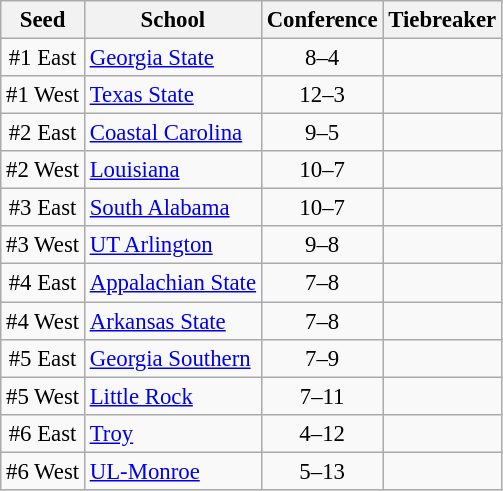<table class="wikitable" style="white-space:nowrap; font-size:95%; text-align:center">
<tr>
<th>Seed</th>
<th>School</th>
<th>Conference</th>
<th>Tiebreaker</th>
</tr>
<tr>
<td>#1 East</td>
<td align=left><a href='#'>Georgia State</a></td>
<td>8–4</td>
<td></td>
</tr>
<tr>
<td>#1 West</td>
<td align=left><a href='#'>Texas State</a></td>
<td>12–3</td>
<td align=left></td>
</tr>
<tr>
<td>#2 East</td>
<td align=left><a href='#'>Coastal Carolina</a></td>
<td>9–5</td>
<td align=left></td>
</tr>
<tr>
<td>#2 West</td>
<td align=left><a href='#'>Louisiana</a></td>
<td>10–7</td>
<td align=left></td>
</tr>
<tr>
<td>#3 East</td>
<td align=left><a href='#'>South Alabama</a></td>
<td>10–7</td>
<td align=left></td>
</tr>
<tr>
<td>#3 West</td>
<td align=left><a href='#'>UT Arlington</a></td>
<td>9–8</td>
<td align=left></td>
</tr>
<tr>
<td>#4 East</td>
<td align=left><a href='#'>Appalachian State</a></td>
<td>7–8</td>
<td align=left></td>
</tr>
<tr>
<td>#4 West</td>
<td align=left><a href='#'>Arkansas State</a></td>
<td>7–8</td>
<td align=left></td>
</tr>
<tr>
<td>#5 East</td>
<td align=left><a href='#'>Georgia Southern</a></td>
<td>7–9</td>
<td align=left></td>
</tr>
<tr>
<td>#5 West</td>
<td align=left><a href='#'>Little Rock</a></td>
<td>7–11</td>
<td align=left></td>
</tr>
<tr>
<td>#6 East</td>
<td align=left><a href='#'>Troy</a></td>
<td>4–12</td>
<td align=left></td>
</tr>
<tr>
<td>#6 West</td>
<td align=left><a href='#'>UL-Monroe</a></td>
<td>5–13</td>
<td align=left></td>
</tr>
</table>
